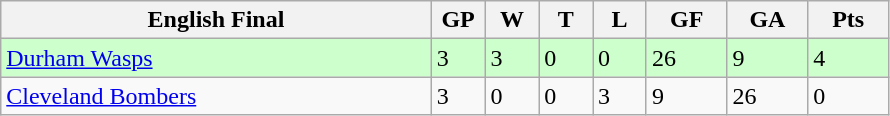<table class="wikitable">
<tr>
<th width="40%">English Final</th>
<th width="5%">GP</th>
<th width="5%">W</th>
<th width="5%">T</th>
<th width="5%">L</th>
<th width="7.5%">GF</th>
<th width="7.5%">GA</th>
<th width="7.5%">Pts</th>
</tr>
<tr bgcolor="#CCFFCC">
<td><a href='#'>Durham Wasps</a></td>
<td>3</td>
<td>3</td>
<td>0</td>
<td>0</td>
<td>26</td>
<td>9</td>
<td>4</td>
</tr>
<tr>
<td><a href='#'>Cleveland Bombers</a></td>
<td>3</td>
<td>0</td>
<td>0</td>
<td>3</td>
<td>9</td>
<td>26</td>
<td>0</td>
</tr>
</table>
